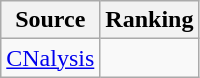<table class="wikitable" style="text-align:center">
<tr>
<th>Source</th>
<th>Ranking</th>
</tr>
<tr>
<td align=left><a href='#'>CNalysis</a></td>
<td></td>
</tr>
</table>
